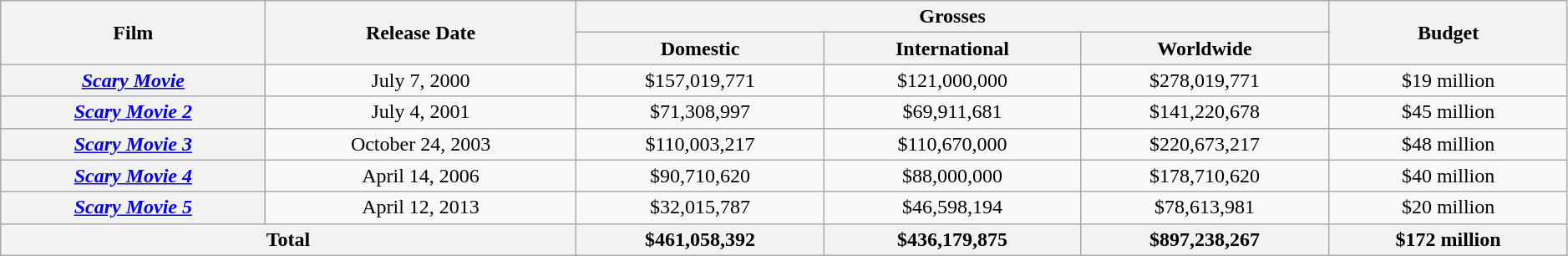<table class="wikitable plainrowheaders"  style="text-align:center; width:99%;">
<tr>
<th rowspan="2" align="center"><strong>Film</strong></th>
<th rowspan="2" align="center"><strong>Release Date</strong></th>
<th colspan="3" align="center"><strong>Grosses</strong></th>
<th rowspan="2" align="center"><strong>Budget</strong></th>
</tr>
<tr>
<th align="center"><strong>Domestic</strong></th>
<th align="center"><strong>International</strong></th>
<th align="center"><strong>Worldwide</strong></th>
</tr>
<tr>
<th scope="row"><em><a href='#'>Scary Movie</a></em></th>
<td>July 7, 2000</td>
<td>$157,019,771</td>
<td>$121,000,000</td>
<td>$278,019,771</td>
<td align="center">$19 million</td>
</tr>
<tr>
<th scope="row"><em><a href='#'>Scary Movie 2</a></em></th>
<td>July 4, 2001</td>
<td>$71,308,997</td>
<td>$69,911,681</td>
<td>$141,220,678</td>
<td align="center">$45 million</td>
</tr>
<tr>
<th scope="row"><em><a href='#'>Scary Movie 3</a></em></th>
<td>October 24, 2003</td>
<td>$110,003,217</td>
<td>$110,670,000</td>
<td>$220,673,217</td>
<td align="center">$48 million</td>
</tr>
<tr>
<th scope="row"><em><a href='#'>Scary Movie 4</a></em></th>
<td>April 14, 2006</td>
<td>$90,710,620</td>
<td>$88,000,000</td>
<td>$178,710,620</td>
<td align="center">$40 million</td>
</tr>
<tr>
<th scope="row"><em><a href='#'>Scary Movie 5</a></em></th>
<td>April 12, 2013</td>
<td>$32,015,787</td>
<td>$46,598,194</td>
<td>$78,613,981</td>
<td align="center">$20 million</td>
</tr>
<tr>
<th colspan="2" align="center">Total</th>
<th>$461,058,392</th>
<th>$436,179,875</th>
<th>$897,238,267</th>
<th align="center">$172 million</th>
</tr>
</table>
